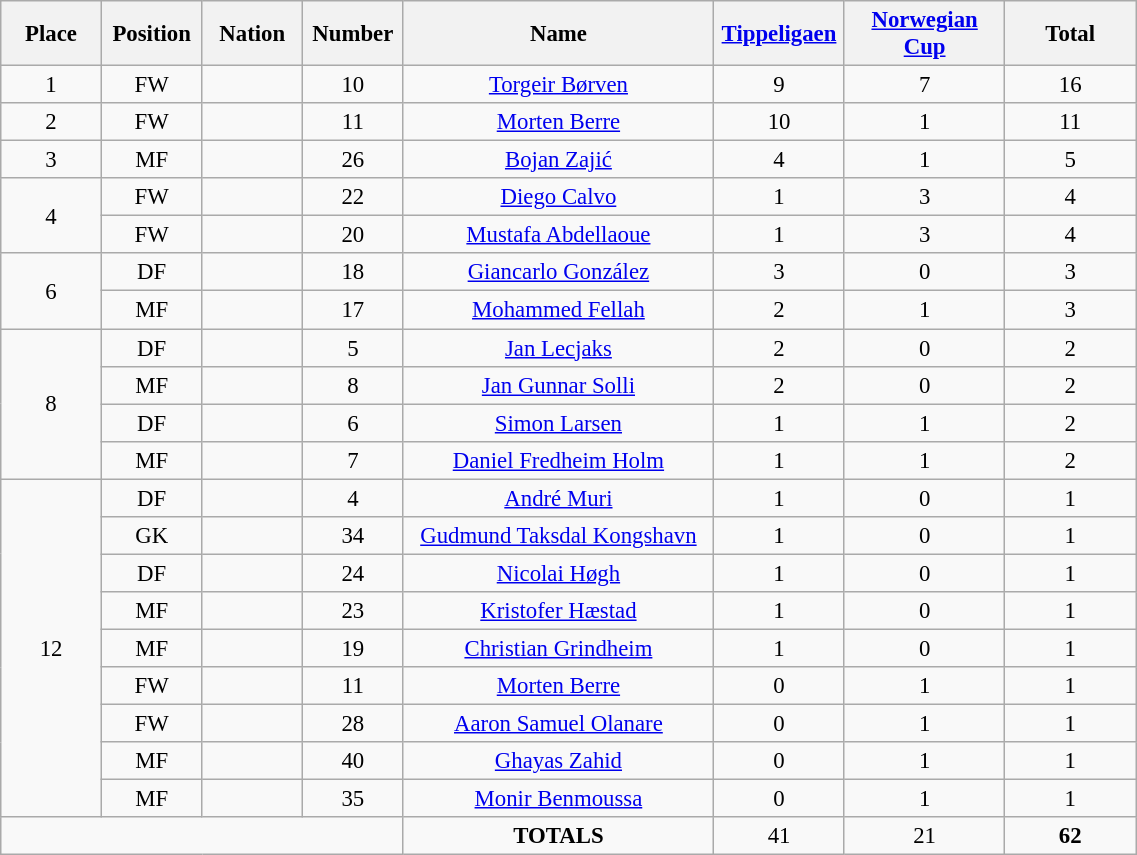<table class="wikitable" style="font-size: 95%; text-align: center;">
<tr>
<th width=60>Place</th>
<th width=60>Position</th>
<th width=60>Nation</th>
<th width=60>Number</th>
<th width=200>Name</th>
<th width=80><a href='#'>Tippeligaen</a></th>
<th width=100><a href='#'>Norwegian Cup</a></th>
<th width=80><strong>Total</strong></th>
</tr>
<tr>
<td>1</td>
<td>FW</td>
<td></td>
<td>10</td>
<td><a href='#'>Torgeir Børven</a></td>
<td>9</td>
<td>7</td>
<td>16</td>
</tr>
<tr>
<td>2</td>
<td>FW</td>
<td></td>
<td>11</td>
<td><a href='#'>Morten Berre</a></td>
<td>10</td>
<td>1</td>
<td>11</td>
</tr>
<tr>
<td>3</td>
<td>MF</td>
<td></td>
<td>26</td>
<td><a href='#'>Bojan Zajić</a></td>
<td>4</td>
<td>1</td>
<td>5</td>
</tr>
<tr>
<td rowspan="2">4</td>
<td>FW</td>
<td></td>
<td>22</td>
<td><a href='#'>Diego Calvo</a></td>
<td>1</td>
<td>3</td>
<td>4</td>
</tr>
<tr>
<td>FW</td>
<td></td>
<td>20</td>
<td><a href='#'>Mustafa Abdellaoue</a></td>
<td>1</td>
<td>3</td>
<td>4</td>
</tr>
<tr>
<td rowspan="2">6</td>
<td>DF</td>
<td></td>
<td>18</td>
<td><a href='#'>Giancarlo González</a></td>
<td>3</td>
<td>0</td>
<td>3</td>
</tr>
<tr>
<td>MF</td>
<td></td>
<td>17</td>
<td><a href='#'>Mohammed Fellah</a></td>
<td>2</td>
<td>1</td>
<td>3</td>
</tr>
<tr>
<td rowspan="4">8</td>
<td>DF</td>
<td></td>
<td>5</td>
<td><a href='#'>Jan Lecjaks</a></td>
<td>2</td>
<td>0</td>
<td>2</td>
</tr>
<tr>
<td>MF</td>
<td></td>
<td>8</td>
<td><a href='#'>Jan Gunnar Solli</a></td>
<td>2</td>
<td>0</td>
<td>2</td>
</tr>
<tr>
<td>DF</td>
<td></td>
<td>6</td>
<td><a href='#'>Simon Larsen</a></td>
<td>1</td>
<td>1</td>
<td>2</td>
</tr>
<tr>
<td>MF</td>
<td></td>
<td>7</td>
<td><a href='#'>Daniel Fredheim Holm</a></td>
<td>1</td>
<td>1</td>
<td>2</td>
</tr>
<tr>
<td rowspan="9">12</td>
<td>DF</td>
<td></td>
<td>4</td>
<td><a href='#'>André Muri</a></td>
<td>1</td>
<td>0</td>
<td>1</td>
</tr>
<tr>
<td>GK</td>
<td></td>
<td>34</td>
<td><a href='#'>Gudmund Taksdal Kongshavn</a></td>
<td>1</td>
<td>0</td>
<td>1</td>
</tr>
<tr>
<td>DF</td>
<td></td>
<td>24</td>
<td><a href='#'>Nicolai Høgh</a></td>
<td>1</td>
<td>0</td>
<td>1</td>
</tr>
<tr>
<td>MF</td>
<td></td>
<td>23</td>
<td><a href='#'>Kristofer Hæstad</a></td>
<td>1</td>
<td>0</td>
<td>1</td>
</tr>
<tr>
<td>MF</td>
<td></td>
<td>19</td>
<td><a href='#'>Christian Grindheim</a></td>
<td>1</td>
<td>0</td>
<td>1</td>
</tr>
<tr>
<td>FW</td>
<td></td>
<td>11</td>
<td><a href='#'>Morten Berre</a></td>
<td>0</td>
<td>1</td>
<td>1</td>
</tr>
<tr>
<td>FW</td>
<td></td>
<td>28</td>
<td><a href='#'>Aaron Samuel Olanare</a></td>
<td>0</td>
<td>1</td>
<td>1</td>
</tr>
<tr>
<td>MF</td>
<td></td>
<td>40</td>
<td><a href='#'>Ghayas Zahid</a></td>
<td>0</td>
<td>1</td>
<td>1</td>
</tr>
<tr>
<td>MF</td>
<td></td>
<td>35</td>
<td><a href='#'>Monir Benmoussa</a></td>
<td>0</td>
<td>1</td>
<td>1</td>
</tr>
<tr>
<td colspan="4"></td>
<td><strong>TOTALS</strong></td>
<td>41</td>
<td>21</td>
<td><strong>62</strong></td>
</tr>
</table>
